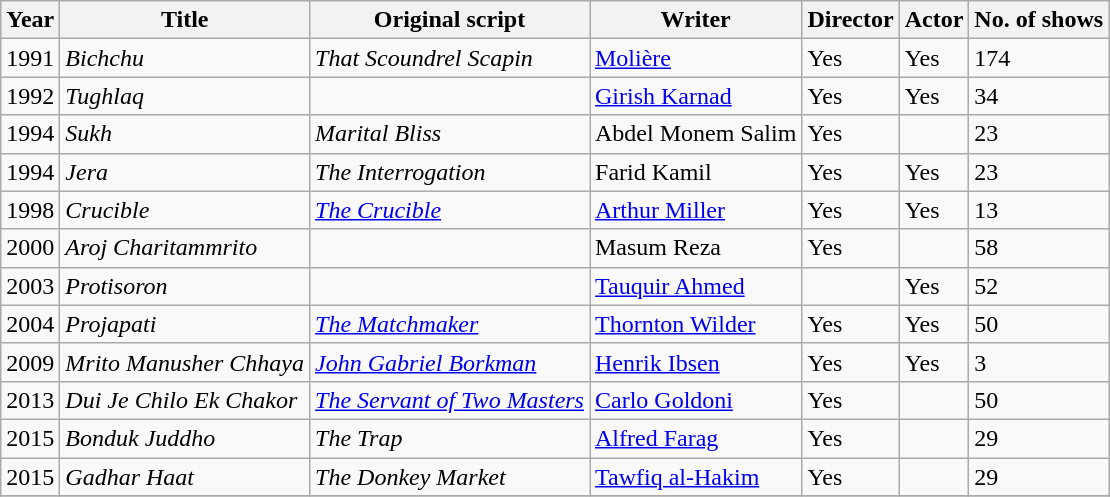<table class="wikitable">
<tr>
<th>Year</th>
<th>Title</th>
<th>Original script</th>
<th>Writer</th>
<th>Director</th>
<th>Actor</th>
<th>No. of shows</th>
</tr>
<tr>
<td>1991</td>
<td><em>Bichchu</em></td>
<td><em>That Scoundrel Scapin</em></td>
<td><a href='#'>Molière</a></td>
<td>Yes</td>
<td>Yes</td>
<td>174</td>
</tr>
<tr>
<td>1992</td>
<td><em>Tughlaq</em></td>
<td></td>
<td><a href='#'>Girish Karnad</a></td>
<td>Yes</td>
<td>Yes</td>
<td>34</td>
</tr>
<tr>
<td>1994</td>
<td><em>Sukh</em></td>
<td><em>Marital Bliss</em></td>
<td>Abdel Monem Salim</td>
<td>Yes</td>
<td></td>
<td>23</td>
</tr>
<tr>
<td>1994</td>
<td><em>Jera</em></td>
<td><em>The Interrogation</em></td>
<td>Farid Kamil</td>
<td>Yes</td>
<td>Yes</td>
<td>23</td>
</tr>
<tr>
<td>1998</td>
<td><em>Crucible</em></td>
<td><em><a href='#'>The Crucible</a></em></td>
<td><a href='#'>Arthur Miller</a></td>
<td>Yes</td>
<td>Yes</td>
<td>13</td>
</tr>
<tr>
<td>2000</td>
<td><em>Aroj Charitammrito</em></td>
<td></td>
<td>Masum Reza</td>
<td>Yes</td>
<td></td>
<td>58</td>
</tr>
<tr>
<td>2003</td>
<td><em>Protisoron</em></td>
<td></td>
<td><a href='#'>Tauquir Ahmed</a></td>
<td></td>
<td>Yes</td>
<td>52</td>
</tr>
<tr>
<td>2004</td>
<td><em>Projapati</em></td>
<td><em><a href='#'>The Matchmaker</a></em></td>
<td><a href='#'>Thornton Wilder</a></td>
<td>Yes</td>
<td>Yes</td>
<td>50</td>
</tr>
<tr>
<td>2009</td>
<td><em>Mrito Manusher Chhaya</em></td>
<td><em><a href='#'>John Gabriel Borkman</a></em></td>
<td><a href='#'>Henrik Ibsen</a></td>
<td>Yes</td>
<td>Yes</td>
<td>3</td>
</tr>
<tr>
<td>2013</td>
<td><em>Dui Je Chilo Ek Chakor</em></td>
<td><em><a href='#'>The Servant of Two Masters</a></em></td>
<td><a href='#'>Carlo Goldoni</a></td>
<td>Yes</td>
<td></td>
<td>50</td>
</tr>
<tr>
<td>2015</td>
<td><em>Bonduk Juddho</em></td>
<td><em>The Trap</em></td>
<td><a href='#'>Alfred Farag</a></td>
<td>Yes</td>
<td></td>
<td>29</td>
</tr>
<tr>
<td>2015</td>
<td><em>Gadhar Haat</em></td>
<td><em>The Donkey Market</em></td>
<td><a href='#'>Tawfiq al-Hakim</a></td>
<td>Yes</td>
<td></td>
<td>29</td>
</tr>
<tr>
</tr>
</table>
